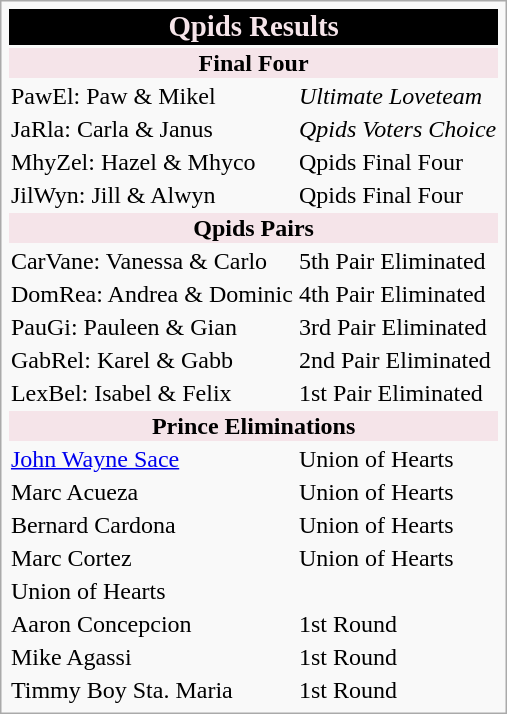<table class="infobox">
<tr>
<th colspan=2 style="background:#000000; color:#f5e4e9; text-align:center; font-size:120%;">Qpids Results</th>
</tr>
<tr>
<th colspan=2 style="background:#f5e4e9; text-align:center;">Final Four</th>
</tr>
<tr>
<td>PawEl: Paw & Mikel</td>
<td><em>Ultimate Loveteam</em></td>
</tr>
<tr>
<td>JaRla: Carla & Janus</td>
<td><em>Qpids Voters Choice</em></td>
</tr>
<tr>
<td>MhyZel: Hazel & Mhyco</td>
<td>Qpids Final Four</td>
</tr>
<tr>
<td>JilWyn: Jill & Alwyn</td>
<td>Qpids Final Four</td>
</tr>
<tr>
<th colspan=2 style="background:#f5e4e9; text-align:center;">Qpids Pairs</th>
</tr>
<tr>
<td>CarVane: Vanessa & Carlo</td>
<td>5th Pair Eliminated</td>
</tr>
<tr>
<td>DomRea: Andrea & Dominic</td>
<td>4th Pair Eliminated</td>
</tr>
<tr>
<td>PauGi: Pauleen & Gian</td>
<td>3rd Pair Eliminated</td>
</tr>
<tr>
<td>GabRel: Karel & Gabb</td>
<td>2nd Pair Eliminated</td>
</tr>
<tr>
<td>LexBel: Isabel & Felix</td>
<td>1st Pair Eliminated</td>
</tr>
<tr>
<th colspan=2 style="background:#f5e4e9; text-align:center;">Prince Eliminations</th>
</tr>
<tr>
<td><a href='#'>John Wayne Sace</a></td>
<td>Union of Hearts</td>
</tr>
<tr>
<td>Marc Acueza</td>
<td>Union of Hearts</td>
</tr>
<tr>
<td>Bernard Cardona</td>
<td>Union of Hearts</td>
</tr>
<tr>
<td>Marc Cortez</td>
<td>Union of Hearts</td>
</tr>
<tr>
<td TJ Ramos]>Union of Hearts</td>
</tr>
<tr>
<td>Aaron Concepcion</td>
<td>1st Round</td>
</tr>
<tr>
<td>Mike Agassi</td>
<td>1st Round</td>
</tr>
<tr>
<td>Timmy Boy Sta. Maria</td>
<td>1st Round</td>
</tr>
</table>
